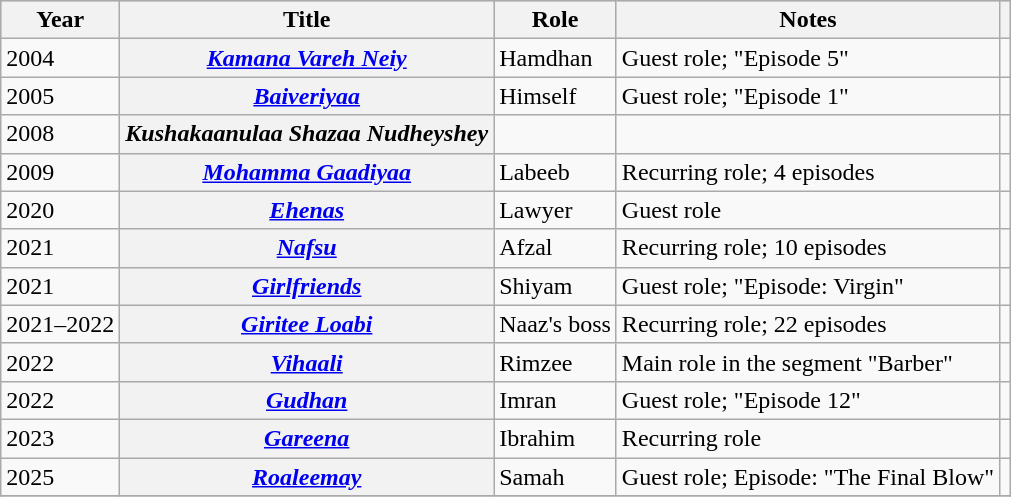<table class="wikitable sortable plainrowheaders">
<tr style="background:#ccc; text-align:center;">
<th scope="col">Year</th>
<th scope="col">Title</th>
<th scope="col">Role</th>
<th scope="col">Notes</th>
<th scope="col" class="unsortable"></th>
</tr>
<tr>
<td>2004</td>
<th scope="row"><em><a href='#'>Kamana Vareh Neiy</a></em></th>
<td>Hamdhan</td>
<td>Guest role; "Episode 5"</td>
<td style="text-align: center;"></td>
</tr>
<tr>
<td>2005</td>
<th scope="row"><em><a href='#'>Baiveriyaa</a></em></th>
<td>Himself</td>
<td>Guest role; "Episode 1"</td>
<td style="text-align: center;"></td>
</tr>
<tr>
<td>2008</td>
<th scope="row"><em>Kushakaanulaa Shazaa Nudheyshey</em></th>
<td></td>
<td></td>
<td></td>
</tr>
<tr>
<td>2009</td>
<th scope="row"><em><a href='#'>Mohamma Gaadiyaa</a></em></th>
<td>Labeeb</td>
<td>Recurring role; 4 episodes</td>
<td style="text-align: center;"></td>
</tr>
<tr>
<td>2020</td>
<th scope="row"><em><a href='#'>Ehenas</a></em></th>
<td>Lawyer</td>
<td>Guest role</td>
<td style="text-align: center;"></td>
</tr>
<tr>
<td>2021</td>
<th scope="row"><em><a href='#'>Nafsu</a></em></th>
<td>Afzal</td>
<td>Recurring role; 10 episodes</td>
<td style="text-align: center;"></td>
</tr>
<tr>
<td>2021</td>
<th scope="row"><em><a href='#'>Girlfriends</a></em></th>
<td>Shiyam</td>
<td>Guest role; "Episode: Virgin"</td>
<td style="text-align: center;"></td>
</tr>
<tr>
<td>2021–2022</td>
<th scope="row"><em><a href='#'>Giritee Loabi</a></em></th>
<td>Naaz's boss</td>
<td>Recurring role; 22 episodes</td>
<td style="text-align: center;"></td>
</tr>
<tr>
<td>2022</td>
<th scope="row"><em><a href='#'>Vihaali</a></em></th>
<td>Rimzee</td>
<td>Main role in the segment "Barber"</td>
<td style="text-align: center;"></td>
</tr>
<tr>
<td>2022</td>
<th scope="row"><em><a href='#'>Gudhan</a></em></th>
<td>Imran</td>
<td>Guest role; "Episode 12"</td>
<td style="text-align: center;"></td>
</tr>
<tr>
<td>2023</td>
<th scope="row"><em><a href='#'>Gareena</a></em></th>
<td>Ibrahim</td>
<td>Recurring role</td>
<td style="text-align: center;"></td>
</tr>
<tr>
<td>2025</td>
<th scope="row"><em><a href='#'>Roaleemay</a></em></th>
<td>Samah</td>
<td>Guest role; Episode: "The Final Blow"</td>
<td style="text-align: center;"></td>
</tr>
<tr>
</tr>
</table>
